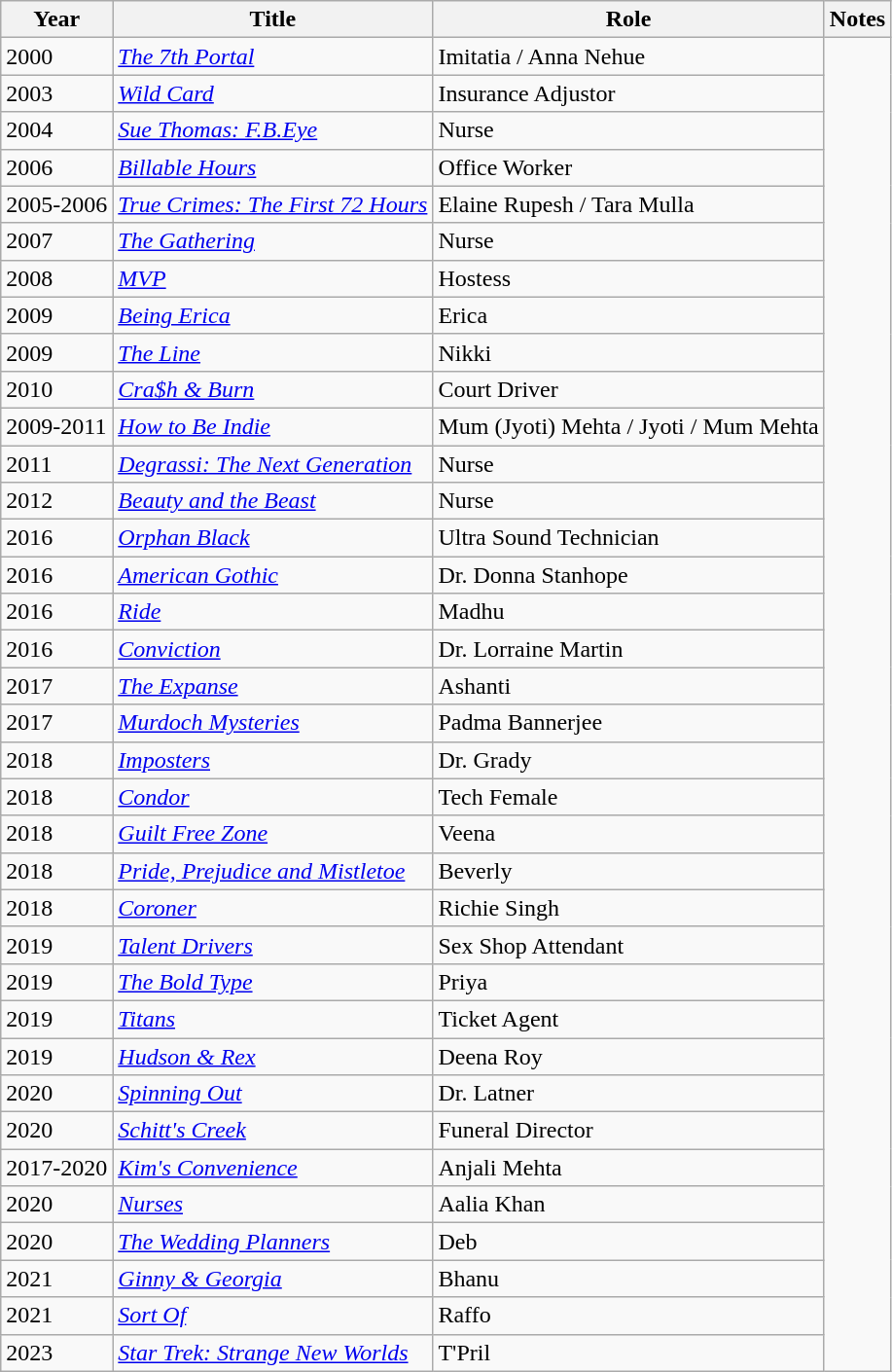<table class="wikitable sortable">
<tr>
<th>Year</th>
<th>Title</th>
<th>Role</th>
<th class="unsortable">Notes</th>
</tr>
<tr>
<td>2000</td>
<td data-sort-value="7th Portal, The"><em><a href='#'>The 7th Portal</a></em></td>
<td>Imitatia / Anna Nehue</td>
</tr>
<tr>
<td>2003</td>
<td><em><a href='#'>Wild Card</a></em></td>
<td>Insurance Adjustor</td>
</tr>
<tr>
<td>2004</td>
<td><em><a href='#'>Sue Thomas: F.B.Eye</a></em></td>
<td>Nurse</td>
</tr>
<tr>
<td>2006</td>
<td><em><a href='#'>Billable Hours</a></em></td>
<td>Office Worker</td>
</tr>
<tr>
<td>2005-2006</td>
<td><em><a href='#'>True Crimes: The First 72 Hours</a></em></td>
<td>Elaine Rupesh / Tara Mulla</td>
</tr>
<tr>
<td>2007</td>
<td data-sort-value="Gathering, The"><em><a href='#'>The Gathering</a></em></td>
<td>Nurse</td>
</tr>
<tr>
<td>2008</td>
<td><em><a href='#'>MVP</a></em></td>
<td>Hostess</td>
</tr>
<tr>
<td>2009</td>
<td><em><a href='#'>Being Erica</a></em></td>
<td>Erica</td>
</tr>
<tr>
<td>2009</td>
<td data-sort-value="Line, The"><em><a href='#'>The Line</a></em></td>
<td>Nikki</td>
</tr>
<tr>
<td>2010</td>
<td><em><a href='#'>Cra$h & Burn</a></em></td>
<td>Court Driver</td>
</tr>
<tr>
<td>2009-2011</td>
<td><em><a href='#'>How to Be Indie</a></em></td>
<td>Mum (Jyoti) Mehta / Jyoti / Mum Mehta</td>
</tr>
<tr>
<td>2011</td>
<td><em><a href='#'>Degrassi: The Next Generation</a></em></td>
<td>Nurse</td>
</tr>
<tr>
<td>2012</td>
<td><em><a href='#'>Beauty and the Beast</a></em></td>
<td>Nurse</td>
</tr>
<tr>
<td>2016</td>
<td><em><a href='#'>Orphan Black</a></em></td>
<td>Ultra Sound Technician</td>
</tr>
<tr>
<td>2016</td>
<td><em><a href='#'>American Gothic</a></em></td>
<td>Dr. Donna Stanhope</td>
</tr>
<tr>
<td>2016</td>
<td><em><a href='#'>Ride</a></em></td>
<td>Madhu</td>
</tr>
<tr>
<td>2016</td>
<td><em><a href='#'>Conviction</a></em></td>
<td>Dr. Lorraine Martin</td>
</tr>
<tr>
<td>2017</td>
<td data-sort-value="Expanse, The"><em><a href='#'>The Expanse</a></em></td>
<td>Ashanti</td>
</tr>
<tr>
<td>2017</td>
<td><em><a href='#'>Murdoch Mysteries</a></em></td>
<td>Padma Bannerjee</td>
</tr>
<tr>
<td>2018</td>
<td><em><a href='#'>Imposters</a></em></td>
<td>Dr. Grady</td>
</tr>
<tr>
<td>2018</td>
<td><em><a href='#'>Condor</a></em></td>
<td>Tech Female</td>
</tr>
<tr>
<td>2018</td>
<td><em><a href='#'>Guilt Free Zone</a></em></td>
<td>Veena</td>
</tr>
<tr>
<td>2018</td>
<td><em><a href='#'>Pride, Prejudice and Mistletoe</a></em></td>
<td>Beverly</td>
</tr>
<tr>
<td>2018</td>
<td><em><a href='#'>Coroner</a></em></td>
<td>Richie Singh</td>
</tr>
<tr>
<td>2019</td>
<td><em><a href='#'>Talent Drivers</a></em></td>
<td>Sex Shop Attendant</td>
</tr>
<tr>
<td>2019</td>
<td data-sort-value="Bold Type, The"><em><a href='#'>The Bold Type</a></em></td>
<td>Priya</td>
</tr>
<tr>
<td>2019</td>
<td><em><a href='#'>Titans</a></em></td>
<td>Ticket Agent</td>
</tr>
<tr>
<td>2019</td>
<td><em><a href='#'>Hudson & Rex</a></em></td>
<td>Deena Roy</td>
</tr>
<tr>
<td>2020</td>
<td><em><a href='#'>Spinning Out </a></em></td>
<td>Dr. Latner</td>
</tr>
<tr>
<td>2020</td>
<td><em><a href='#'>Schitt's Creek</a></em></td>
<td>Funeral Director</td>
</tr>
<tr>
<td>2017-2020</td>
<td><em><a href='#'>Kim's Convenience</a></em></td>
<td>Anjali Mehta</td>
</tr>
<tr>
<td>2020</td>
<td><em><a href='#'>Nurses</a></em></td>
<td>Aalia Khan</td>
</tr>
<tr>
<td>2020</td>
<td data-sort-value="Wedding Planners, The"><em><a href='#'>The Wedding Planners</a></em></td>
<td>Deb</td>
</tr>
<tr>
<td>2021</td>
<td><em><a href='#'>Ginny & Georgia</a></em></td>
<td>Bhanu</td>
</tr>
<tr>
<td>2021</td>
<td><em><a href='#'>Sort Of</a></em></td>
<td>Raffo</td>
</tr>
<tr>
<td>2023</td>
<td><em><a href='#'>Star Trek: Strange New Worlds</a></em></td>
<td>T'Pril</td>
</tr>
</table>
